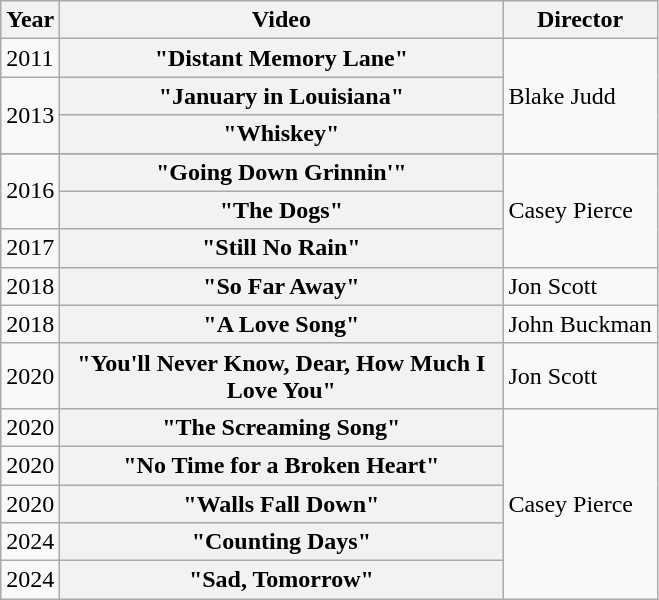<table class="wikitable plainrowheaders">
<tr>
<th>Year</th>
<th style="width:18em;">Video</th>
<th>Director</th>
</tr>
<tr>
<td rowspan="1">2011</td>
<th scope="row">"Distant Memory Lane"</th>
<td rowspan="3">Blake Judd</td>
</tr>
<tr>
<td rowspan="2">2013</td>
<th scope="row">"January in Louisiana"</th>
</tr>
<tr>
<th scope="row">"Whiskey"</th>
</tr>
<tr>
</tr>
<tr>
<td rowspan="2">2016</td>
<th scope="row">"Going Down Grinnin'"</th>
<td rowspan="3">Casey Pierce</td>
</tr>
<tr>
<th scope="row">"The Dogs"</th>
</tr>
<tr>
<td rowspan="1">2017</td>
<th scope="row">"Still No Rain"</th>
</tr>
<tr>
<td rowspan="1">2018</td>
<th scope="row">"So Far Away"</th>
<td rowspan="1">Jon Scott</td>
</tr>
<tr>
<td rowspan="1">2018</td>
<th scope="row">"A Love Song"</th>
<td rowspan="1">John Buckman</td>
</tr>
<tr>
<td rowspan="1">2020</td>
<th scope="row">"You'll Never Know, Dear, How Much I Love You"</th>
<td rowspan="1">Jon Scott</td>
</tr>
<tr>
<td rowspan="1">2020</td>
<th scope="row">"The Screaming Song"</th>
<td rowspan="5">Casey Pierce</td>
</tr>
<tr>
<td rowspan="1">2020</td>
<th scope="row">"No Time for a Broken Heart"</th>
</tr>
<tr>
<td rowspan="1">2020</td>
<th scope="row">"Walls Fall Down"</th>
</tr>
<tr>
<td rowspan="1">2024</td>
<th scope="row">"Counting Days"</th>
</tr>
<tr>
<td rowspan="1">2024</td>
<th scope="row">"Sad, Tomorrow"</th>
</tr>
</table>
